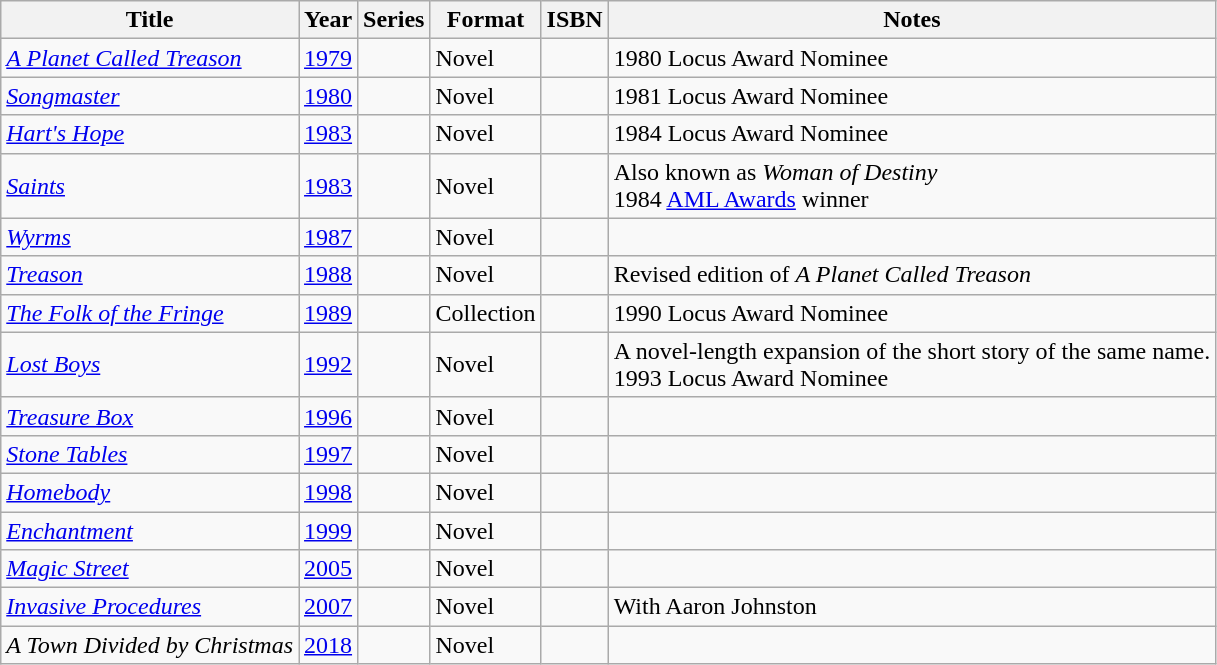<table class="wikitable sortable">
<tr>
<th>Title</th>
<th>Year</th>
<th>Series</th>
<th>Format</th>
<th>ISBN</th>
<th class="unsortable">Notes</th>
</tr>
<tr>
<td><em><a href='#'>A Planet Called Treason</a></em></td>
<td><a href='#'>1979</a></td>
<td></td>
<td>Novel</td>
<td></td>
<td>1980 Locus Award Nominee</td>
</tr>
<tr>
<td><em><a href='#'>Songmaster</a></em></td>
<td><a href='#'>1980</a></td>
<td></td>
<td>Novel</td>
<td></td>
<td>1981 Locus Award Nominee</td>
</tr>
<tr>
<td><em><a href='#'>Hart's Hope</a></em></td>
<td><a href='#'>1983</a></td>
<td></td>
<td>Novel</td>
<td></td>
<td>1984 Locus Award Nominee</td>
</tr>
<tr>
<td><em><a href='#'>Saints</a></em></td>
<td><a href='#'>1983</a></td>
<td></td>
<td>Novel</td>
<td></td>
<td>Also known as <em>Woman of Destiny</em><br>1984 <a href='#'>AML Awards</a> winner</td>
</tr>
<tr>
<td><em><a href='#'>Wyrms</a></em></td>
<td><a href='#'>1987</a></td>
<td></td>
<td>Novel</td>
<td></td>
<td></td>
</tr>
<tr>
<td><em><a href='#'>Treason</a></em></td>
<td><a href='#'>1988</a></td>
<td></td>
<td>Novel</td>
<td></td>
<td>Revised edition of <em>A Planet Called Treason</em></td>
</tr>
<tr>
<td><em><a href='#'>The Folk of the Fringe</a></em></td>
<td><a href='#'>1989</a></td>
<td></td>
<td>Collection</td>
<td></td>
<td>1990 Locus Award Nominee</td>
</tr>
<tr>
<td><em><a href='#'>Lost Boys</a></em></td>
<td><a href='#'>1992</a></td>
<td></td>
<td>Novel</td>
<td></td>
<td>A novel-length expansion of the short story of the same name.<br>1993 Locus Award Nominee</td>
</tr>
<tr>
<td><em><a href='#'>Treasure Box</a></em></td>
<td><a href='#'>1996</a></td>
<td></td>
<td>Novel</td>
<td></td>
<td></td>
</tr>
<tr>
<td><em><a href='#'>Stone Tables</a></em></td>
<td><a href='#'>1997</a></td>
<td></td>
<td>Novel</td>
<td></td>
<td></td>
</tr>
<tr>
<td><em><a href='#'>Homebody</a></em></td>
<td><a href='#'>1998</a></td>
<td></td>
<td>Novel</td>
<td></td>
<td></td>
</tr>
<tr>
<td><em><a href='#'>Enchantment</a></em></td>
<td><a href='#'>1999</a></td>
<td></td>
<td>Novel</td>
<td></td>
<td></td>
</tr>
<tr>
<td><em><a href='#'>Magic Street</a></em></td>
<td><a href='#'>2005</a></td>
<td></td>
<td>Novel</td>
<td></td>
<td></td>
</tr>
<tr>
<td><em><a href='#'>Invasive Procedures</a></em></td>
<td><a href='#'>2007</a></td>
<td></td>
<td>Novel</td>
<td></td>
<td>With Aaron Johnston</td>
</tr>
<tr>
<td><em>A Town Divided by Christmas</em></td>
<td><a href='#'>2018</a></td>
<td></td>
<td>Novel</td>
<td></td>
<td></td>
</tr>
</table>
